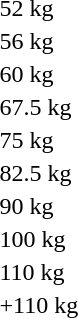<table>
<tr>
<td>52 kg</td>
<td></td>
<td></td>
<td></td>
</tr>
<tr>
<td>56 kg</td>
<td></td>
<td></td>
<td></td>
</tr>
<tr>
<td>60 kg</td>
<td></td>
<td></td>
<td></td>
</tr>
<tr>
<td>67.5 kg</td>
<td></td>
<td></td>
<td></td>
</tr>
<tr>
<td>75 kg</td>
<td></td>
<td></td>
<td></td>
</tr>
<tr>
<td>82.5 kg</td>
<td></td>
<td></td>
<td></td>
</tr>
<tr>
<td>90 kg</td>
<td></td>
<td></td>
<td></td>
</tr>
<tr>
<td>100 kg</td>
<td></td>
<td></td>
<td></td>
</tr>
<tr>
<td>110 kg</td>
<td></td>
<td></td>
<td></td>
</tr>
<tr>
<td>+110 kg</td>
<td></td>
<td></td>
<td></td>
</tr>
</table>
